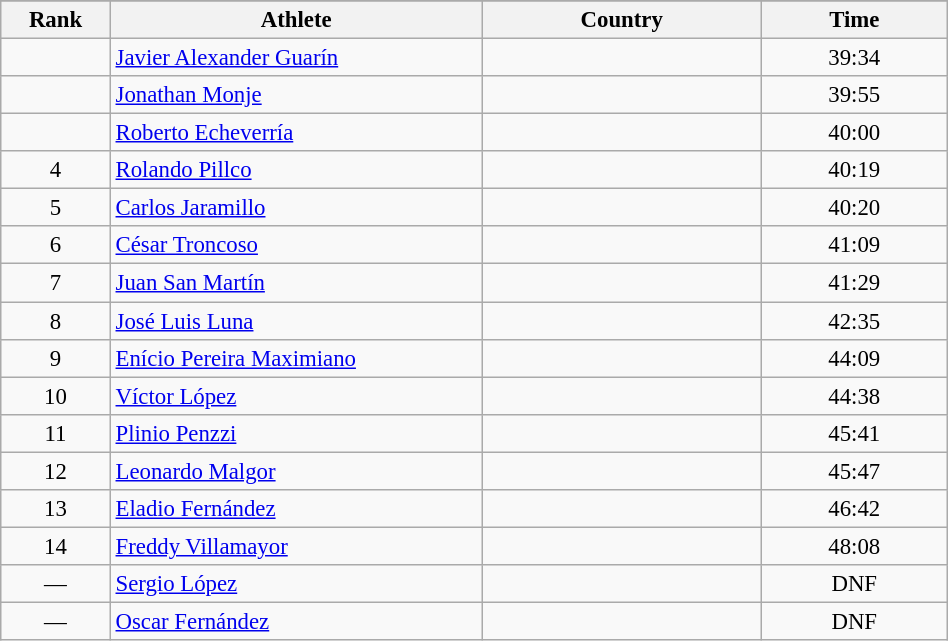<table class="wikitable sortable" style=" text-align:center; font-size:95%;" width="50%">
<tr>
</tr>
<tr>
<th width=5%>Rank</th>
<th width=20%>Athlete</th>
<th width=15%>Country</th>
<th width=10%>Time</th>
</tr>
<tr>
<td align=center></td>
<td align=left><a href='#'>Javier Alexander Guarín</a></td>
<td align=left></td>
<td>39:34</td>
</tr>
<tr>
<td align=center></td>
<td align=left><a href='#'>Jonathan Monje</a></td>
<td align=left></td>
<td>39:55</td>
</tr>
<tr>
<td align=center></td>
<td align=left><a href='#'>Roberto Echeverría</a></td>
<td align=left></td>
<td>40:00</td>
</tr>
<tr>
<td align=center>4</td>
<td align=left><a href='#'>Rolando Pillco</a></td>
<td align=left></td>
<td>40:19</td>
</tr>
<tr>
<td align=center>5</td>
<td align=left><a href='#'>Carlos Jaramillo</a></td>
<td align=left></td>
<td>40:20</td>
</tr>
<tr>
<td align=center>6</td>
<td align=left><a href='#'>César Troncoso</a></td>
<td align=left></td>
<td>41:09</td>
</tr>
<tr>
<td align=center>7</td>
<td align=left><a href='#'>Juan San Martín</a></td>
<td align=left></td>
<td>41:29</td>
</tr>
<tr>
<td align=center>8</td>
<td align=left><a href='#'>José Luis Luna</a></td>
<td align=left></td>
<td>42:35</td>
</tr>
<tr>
<td align=center>9</td>
<td align=left><a href='#'>Enício Pereira Maximiano</a></td>
<td align=left></td>
<td>44:09</td>
</tr>
<tr>
<td align=center>10</td>
<td align=left><a href='#'>Víctor López</a></td>
<td align=left></td>
<td>44:38</td>
</tr>
<tr>
<td align=center>11</td>
<td align=left><a href='#'>Plinio Penzzi</a></td>
<td align=left></td>
<td>45:41</td>
</tr>
<tr>
<td align=center>12</td>
<td align=left><a href='#'>Leonardo Malgor</a></td>
<td align=left></td>
<td>45:47</td>
</tr>
<tr>
<td align=center>13</td>
<td align=left><a href='#'>Eladio Fernández</a></td>
<td align=left></td>
<td>46:42</td>
</tr>
<tr>
<td align=center>14</td>
<td align=left><a href='#'>Freddy Villamayor</a></td>
<td align=left></td>
<td>48:08</td>
</tr>
<tr>
<td align=center>—</td>
<td align=left><a href='#'>Sergio López</a></td>
<td align=left></td>
<td>DNF</td>
</tr>
<tr>
<td align=center>—</td>
<td align=left><a href='#'>Oscar Fernández</a></td>
<td align=left></td>
<td>DNF</td>
</tr>
</table>
